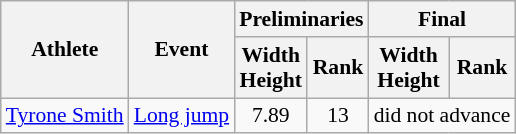<table class=wikitable style="font-size:90%;">
<tr>
<th rowspan="2">Athlete</th>
<th rowspan="2">Event</th>
<th colspan="2">Preliminaries</th>
<th colspan="2">Final</th>
</tr>
<tr>
<th>Width<br>Height</th>
<th>Rank</th>
<th>Width<br>Height</th>
<th>Rank</th>
</tr>
<tr style="border-top: single;">
<td><a href='#'>Tyrone Smith</a></td>
<td><a href='#'>Long jump</a></td>
<td align=center>7.89</td>
<td align=center>13</td>
<td align=center colspan=2>did not advance</td>
</tr>
</table>
